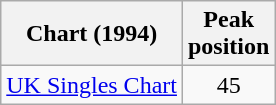<table class="wikitable">
<tr>
<th align="left">Chart (1994)</th>
<th align="left">Peak<br>position</th>
</tr>
<tr>
<td align="left"><a href='#'>UK Singles Chart</a></td>
<td align="center">45</td>
</tr>
</table>
